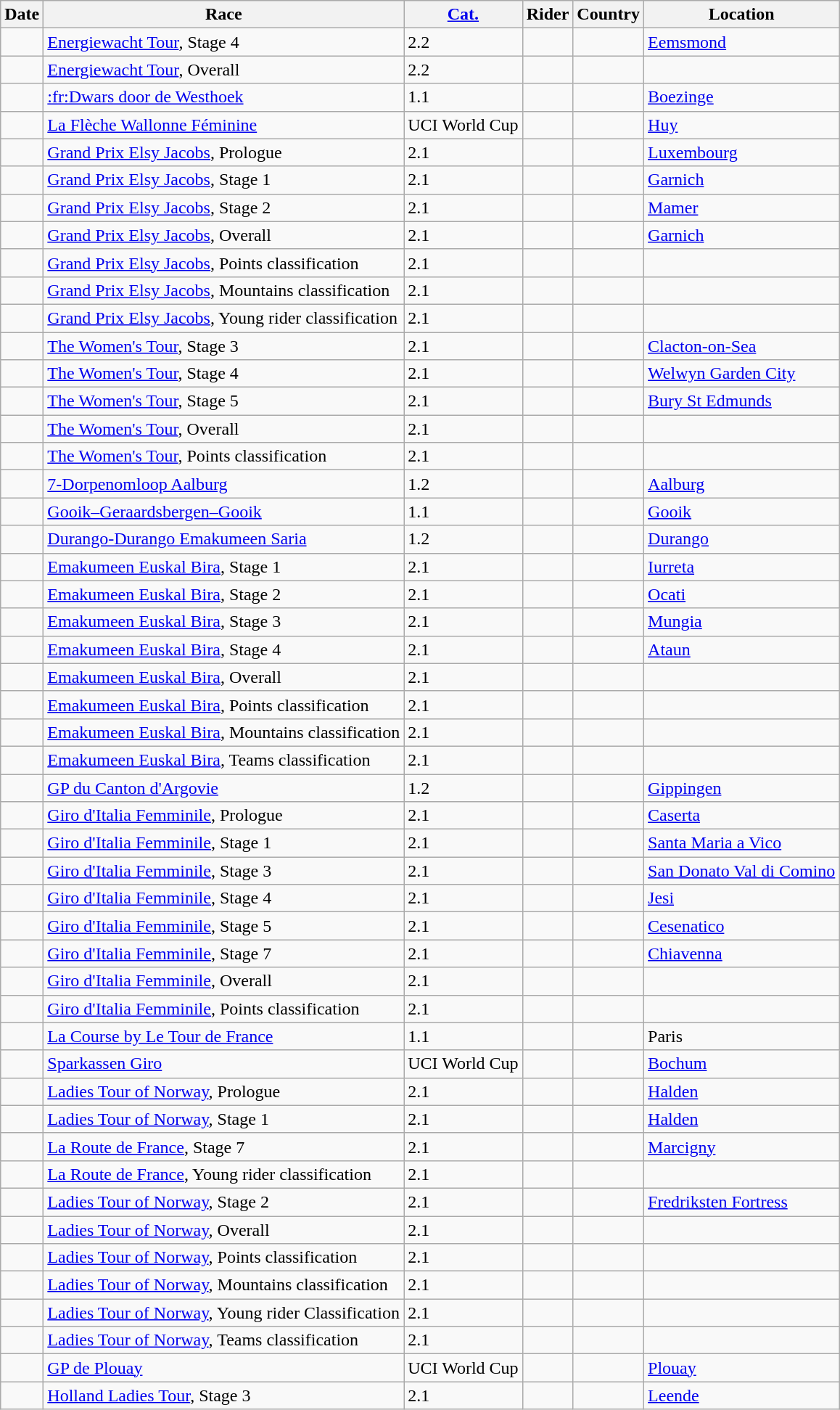<table class="wikitable sortable">
<tr>
<th>Date</th>
<th>Race</th>
<th><a href='#'>Cat.</a></th>
<th>Rider</th>
<th>Country</th>
<th>Location</th>
</tr>
<tr>
<td></td>
<td><a href='#'>Energiewacht Tour</a>, Stage 4</td>
<td>2.2</td>
<td></td>
<td></td>
<td><a href='#'>Eemsmond</a></td>
</tr>
<tr>
<td></td>
<td><a href='#'>Energiewacht Tour</a>, Overall</td>
<td>2.2</td>
<td></td>
<td></td>
<td></td>
</tr>
<tr>
<td></td>
<td><a href='#'>:fr:Dwars door de Westhoek</a></td>
<td>1.1</td>
<td></td>
<td></td>
<td><a href='#'>Boezinge</a></td>
</tr>
<tr>
<td></td>
<td><a href='#'>La Flèche Wallonne Féminine</a></td>
<td>UCI World Cup</td>
<td></td>
<td></td>
<td><a href='#'>Huy</a></td>
</tr>
<tr>
<td></td>
<td><a href='#'>Grand Prix Elsy Jacobs</a>, Prologue</td>
<td>2.1</td>
<td></td>
<td></td>
<td><a href='#'>Luxembourg</a></td>
</tr>
<tr>
<td></td>
<td><a href='#'>Grand Prix Elsy Jacobs</a>, Stage 1</td>
<td>2.1</td>
<td></td>
<td></td>
<td><a href='#'>Garnich</a></td>
</tr>
<tr>
<td></td>
<td><a href='#'>Grand Prix Elsy Jacobs</a>, Stage 2</td>
<td>2.1</td>
<td></td>
<td></td>
<td><a href='#'>Mamer</a></td>
</tr>
<tr>
<td></td>
<td><a href='#'>Grand Prix Elsy Jacobs</a>, Overall</td>
<td>2.1</td>
<td></td>
<td></td>
<td><a href='#'>Garnich</a></td>
</tr>
<tr>
<td></td>
<td><a href='#'>Grand Prix Elsy Jacobs</a>, Points classification</td>
<td>2.1</td>
<td></td>
<td></td>
<td></td>
</tr>
<tr>
<td></td>
<td><a href='#'>Grand Prix Elsy Jacobs</a>, Mountains classification</td>
<td>2.1</td>
<td></td>
<td></td>
<td></td>
</tr>
<tr>
<td></td>
<td><a href='#'>Grand Prix Elsy Jacobs</a>, Young rider classification</td>
<td>2.1</td>
<td></td>
<td></td>
<td></td>
</tr>
<tr>
<td></td>
<td><a href='#'>The Women's Tour</a>, Stage 3</td>
<td>2.1</td>
<td></td>
<td></td>
<td><a href='#'>Clacton-on-Sea</a></td>
</tr>
<tr>
<td></td>
<td><a href='#'>The Women's Tour</a>, Stage 4</td>
<td>2.1</td>
<td></td>
<td></td>
<td><a href='#'>Welwyn Garden City</a></td>
</tr>
<tr>
<td></td>
<td><a href='#'>The Women's Tour</a>, Stage 5</td>
<td>2.1</td>
<td></td>
<td></td>
<td><a href='#'>Bury St Edmunds</a></td>
</tr>
<tr>
<td></td>
<td><a href='#'>The Women's Tour</a>, Overall</td>
<td>2.1</td>
<td></td>
<td></td>
<td></td>
</tr>
<tr>
<td></td>
<td><a href='#'>The Women's Tour</a>, Points classification</td>
<td>2.1</td>
<td></td>
<td></td>
<td></td>
</tr>
<tr>
<td></td>
<td><a href='#'>7-Dorpenomloop Aalburg</a></td>
<td>1.2</td>
<td></td>
<td></td>
<td><a href='#'>Aalburg</a></td>
</tr>
<tr>
<td></td>
<td><a href='#'>Gooik–Geraardsbergen–Gooik</a></td>
<td>1.1</td>
<td></td>
<td></td>
<td><a href='#'>Gooik</a></td>
</tr>
<tr>
<td></td>
<td><a href='#'>Durango-Durango Emakumeen Saria</a></td>
<td>1.2</td>
<td></td>
<td></td>
<td><a href='#'>Durango</a></td>
</tr>
<tr>
<td></td>
<td><a href='#'>Emakumeen Euskal Bira</a>, Stage 1</td>
<td>2.1</td>
<td></td>
<td></td>
<td><a href='#'>Iurreta</a></td>
</tr>
<tr>
<td></td>
<td><a href='#'>Emakumeen Euskal Bira</a>, Stage 2</td>
<td>2.1</td>
<td></td>
<td></td>
<td><a href='#'>Oсati</a></td>
</tr>
<tr>
<td></td>
<td><a href='#'>Emakumeen Euskal Bira</a>, Stage 3</td>
<td>2.1</td>
<td></td>
<td></td>
<td><a href='#'>Mungia</a></td>
</tr>
<tr>
<td></td>
<td><a href='#'>Emakumeen Euskal Bira</a>, Stage 4</td>
<td>2.1</td>
<td></td>
<td></td>
<td><a href='#'>Ataun</a></td>
</tr>
<tr>
<td></td>
<td><a href='#'>Emakumeen Euskal Bira</a>, Overall</td>
<td>2.1</td>
<td></td>
<td></td>
<td></td>
</tr>
<tr>
<td></td>
<td><a href='#'>Emakumeen Euskal Bira</a>, Points classification</td>
<td>2.1</td>
<td></td>
<td></td>
<td></td>
</tr>
<tr>
<td></td>
<td><a href='#'>Emakumeen Euskal Bira</a>, Mountains classification</td>
<td>2.1</td>
<td></td>
<td></td>
<td></td>
</tr>
<tr>
<td></td>
<td><a href='#'>Emakumeen Euskal Bira</a>, Teams classification</td>
<td>2.1</td>
<td align="center"></td>
<td></td>
<td></td>
</tr>
<tr>
<td></td>
<td><a href='#'>GP du Canton d'Argovie</a></td>
<td>1.2</td>
<td></td>
<td></td>
<td><a href='#'>Gippingen</a></td>
</tr>
<tr>
<td></td>
<td><a href='#'>Giro d'Italia Femminile</a>, Prologue</td>
<td>2.1</td>
<td></td>
<td></td>
<td><a href='#'>Caserta</a></td>
</tr>
<tr>
<td></td>
<td><a href='#'>Giro d'Italia Femminile</a>, Stage 1</td>
<td>2.1</td>
<td></td>
<td></td>
<td><a href='#'>Santa Maria a Vico</a></td>
</tr>
<tr>
<td></td>
<td><a href='#'>Giro d'Italia Femminile</a>, Stage 3</td>
<td>2.1</td>
<td></td>
<td></td>
<td><a href='#'>San Donato Val di Comino</a></td>
</tr>
<tr>
<td></td>
<td><a href='#'>Giro d'Italia Femminile</a>, Stage 4</td>
<td>2.1</td>
<td></td>
<td></td>
<td><a href='#'>Jesi</a></td>
</tr>
<tr>
<td></td>
<td><a href='#'>Giro d'Italia Femminile</a>, Stage 5</td>
<td>2.1</td>
<td></td>
<td></td>
<td><a href='#'>Cesenatico</a></td>
</tr>
<tr>
<td></td>
<td><a href='#'>Giro d'Italia Femminile</a>, Stage 7</td>
<td>2.1</td>
<td></td>
<td></td>
<td><a href='#'>Chiavenna</a></td>
</tr>
<tr>
<td></td>
<td><a href='#'>Giro d'Italia Femminile</a>, Overall</td>
<td>2.1</td>
<td></td>
<td></td>
<td></td>
</tr>
<tr>
<td></td>
<td><a href='#'>Giro d'Italia Femminile</a>, Points classification</td>
<td>2.1</td>
<td></td>
<td></td>
<td></td>
</tr>
<tr>
<td></td>
<td><a href='#'>La Course by Le Tour de France</a></td>
<td>1.1</td>
<td></td>
<td></td>
<td>Paris</td>
</tr>
<tr>
<td></td>
<td><a href='#'>Sparkassen Giro</a></td>
<td>UCI World Cup</td>
<td></td>
<td></td>
<td><a href='#'>Bochum</a></td>
</tr>
<tr>
<td></td>
<td><a href='#'>Ladies Tour of Norway</a>, Prologue</td>
<td>2.1</td>
<td></td>
<td></td>
<td><a href='#'>Halden</a></td>
</tr>
<tr>
<td></td>
<td><a href='#'>Ladies Tour of Norway</a>, Stage 1</td>
<td>2.1</td>
<td></td>
<td></td>
<td><a href='#'>Halden</a></td>
</tr>
<tr>
<td></td>
<td><a href='#'>La Route de France</a>, Stage 7</td>
<td>2.1</td>
<td></td>
<td></td>
<td><a href='#'>Marcigny</a></td>
</tr>
<tr>
<td></td>
<td><a href='#'>La Route de France</a>, Young rider classification</td>
<td>2.1</td>
<td></td>
<td></td>
<td></td>
</tr>
<tr>
<td></td>
<td><a href='#'>Ladies Tour of Norway</a>, Stage 2</td>
<td>2.1</td>
<td></td>
<td></td>
<td><a href='#'>Fredriksten Fortress</a></td>
</tr>
<tr>
<td></td>
<td><a href='#'>Ladies Tour of Norway</a>, Overall</td>
<td>2.1</td>
<td></td>
<td></td>
<td></td>
</tr>
<tr>
<td></td>
<td><a href='#'>Ladies Tour of Norway</a>, Points classification</td>
<td>2.1</td>
<td></td>
<td></td>
<td></td>
</tr>
<tr>
<td></td>
<td><a href='#'>Ladies Tour of Norway</a>, Mountains classification</td>
<td>2.1</td>
<td></td>
<td></td>
<td></td>
</tr>
<tr>
<td></td>
<td><a href='#'>Ladies Tour of Norway</a>, Young rider Classification</td>
<td>2.1</td>
<td></td>
<td></td>
<td></td>
</tr>
<tr>
<td></td>
<td><a href='#'>Ladies Tour of Norway</a>, Teams classification</td>
<td>2.1</td>
<td align="center"></td>
<td></td>
<td></td>
</tr>
<tr>
<td></td>
<td><a href='#'>GP de Plouay</a></td>
<td>UCI World Cup</td>
<td></td>
<td></td>
<td><a href='#'>Plouay</a></td>
</tr>
<tr>
<td></td>
<td><a href='#'>Holland Ladies Tour</a>, Stage 3</td>
<td>2.1</td>
<td></td>
<td></td>
<td><a href='#'>Leende</a></td>
</tr>
</table>
